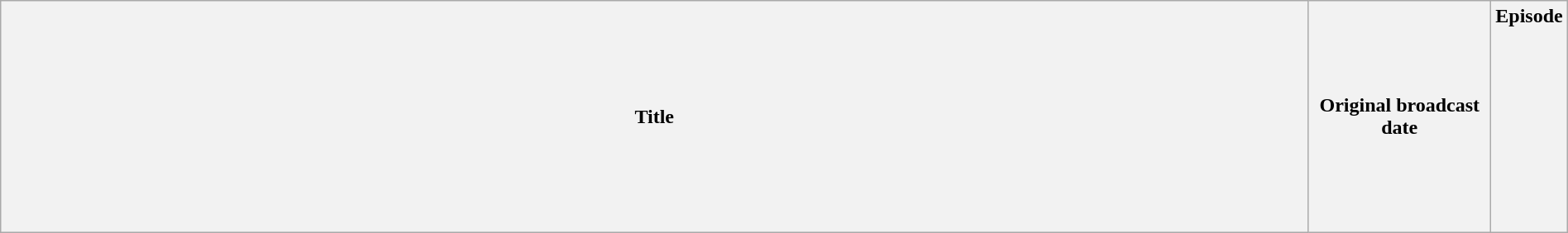<table class="wikitable plainrowheaders" style="width:100%; margin:auto;">
<tr>
<th>Title</th>
<th width="140">Original broadcast date</th>
<th width="40">Episode<br><br><br><br><br><br><br><br><br><br></th>
</tr>
</table>
